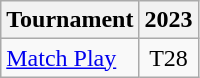<table class="wikitable" style="text-align:center;">
<tr>
<th>Tournament</th>
<th>2023</th>
</tr>
<tr>
<td align="left"><a href='#'>Match Play</a></td>
<td>T28</td>
</tr>
</table>
